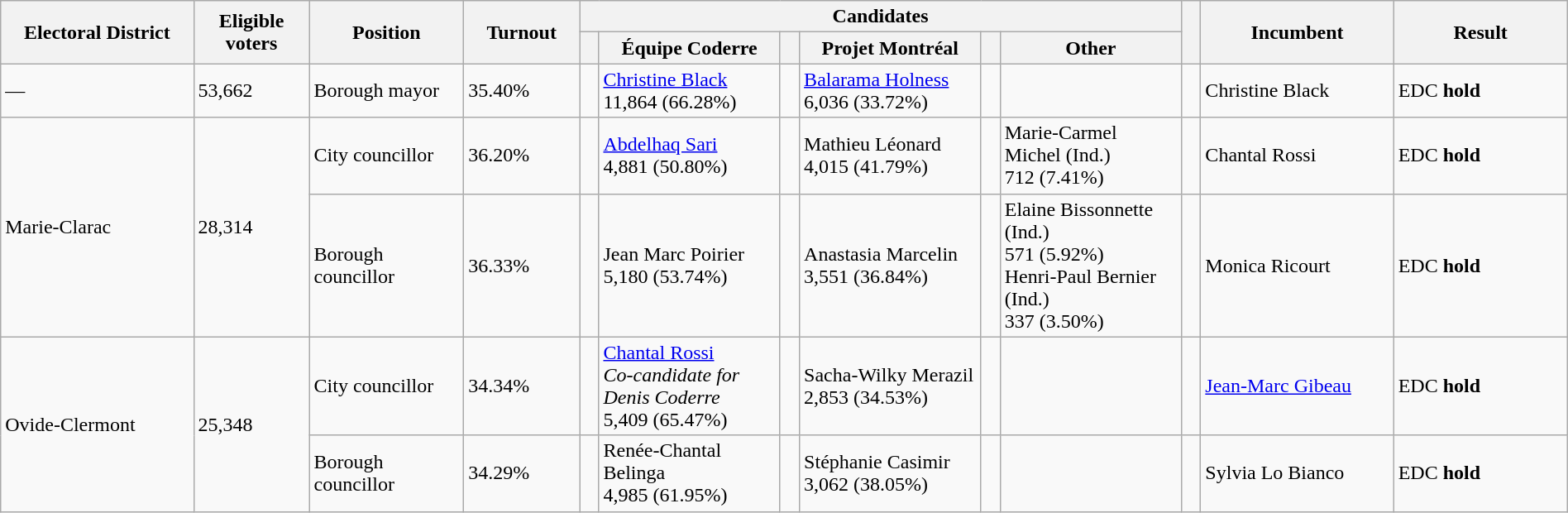<table class="wikitable" width="100%">
<tr>
<th width=10% rowspan=2>Electoral District</th>
<th width=6% rowspan=2>Eligible voters</th>
<th width=8% rowspan=2>Position</th>
<th width=6% rowspan=2>Turnout</th>
<th colspan=6>Candidates</th>
<th width=1% rowspan=2> </th>
<th width=10% rowspan=2>Incumbent</th>
<th width=9% rowspan=2>Result</th>
</tr>
<tr>
<th width=1% > </th>
<th width=9.4% >Équipe Coderre</th>
<th width=1% > </th>
<th width=9.4% ><span>Projet Montréal</span></th>
<th width=1% > </th>
<th width=9.4% >Other</th>
</tr>
<tr>
<td>—</td>
<td>53,662</td>
<td>Borough mayor</td>
<td>35.40%</td>
<td> </td>
<td><a href='#'>Christine Black</a> <br> 11,864 (66.28%)</td>
<td></td>
<td><a href='#'>Balarama Holness</a> <br> 6,036 (33.72%)</td>
<td></td>
<td></td>
<td> </td>
<td>Christine Black</td>
<td>EDC <strong>hold</strong></td>
</tr>
<tr>
<td rowspan=2>Marie-Clarac</td>
<td rowspan=2>28,314</td>
<td>City councillor</td>
<td>36.20%</td>
<td> </td>
<td><a href='#'>Abdelhaq Sari</a> <br> 4,881 (50.80%)</td>
<td></td>
<td>Mathieu Léonard <br> 4,015 (41.79%)</td>
<td></td>
<td>Marie-Carmel Michel (Ind.) <br> 712 (7.41%)</td>
<td> </td>
<td>Chantal Rossi</td>
<td>EDC <strong>hold</strong></td>
</tr>
<tr>
<td>Borough councillor</td>
<td>36.33%</td>
<td> </td>
<td>Jean Marc Poirier <br> 5,180 (53.74%)</td>
<td></td>
<td>Anastasia Marcelin <br> 3,551 (36.84%)</td>
<td></td>
<td>Elaine Bissonnette (Ind.) <br> 571 (5.92%) <br> Henri-Paul Bernier (Ind.)<br> 337 (3.50%)</td>
<td> </td>
<td>Monica Ricourt</td>
<td>EDC <strong>hold</strong></td>
</tr>
<tr>
<td rowspan=2>Ovide-Clermont</td>
<td rowspan=2>25,348</td>
<td>City councillor</td>
<td>34.34%</td>
<td> </td>
<td><a href='#'>Chantal Rossi</a><br><em>Co-candidate for Denis Coderre</em><br> 5,409 (65.47%)</td>
<td></td>
<td>Sacha-Wilky Merazil <br> 2,853 (34.53%)</td>
<td></td>
<td></td>
<td> </td>
<td><a href='#'>Jean-Marc Gibeau</a></td>
<td>EDC <strong>hold</strong></td>
</tr>
<tr>
<td>Borough councillor</td>
<td>34.29%</td>
<td> </td>
<td>Renée-Chantal Belinga <br> 4,985 (61.95%)</td>
<td></td>
<td>Stéphanie Casimir <br> 3,062 (38.05%)</td>
<td></td>
<td></td>
<td> </td>
<td>Sylvia Lo Bianco</td>
<td>EDC <strong>hold</strong></td>
</tr>
</table>
